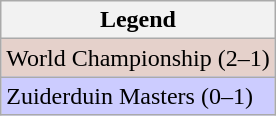<table class="wikitable">
<tr>
<th>Legend</th>
</tr>
<tr style="background:#e5d1cb;">
<td>World Championship (2–1)</td>
</tr>
<tr style="background:#ccf;">
<td>Zuiderduin Masters (0–1)</td>
</tr>
</table>
